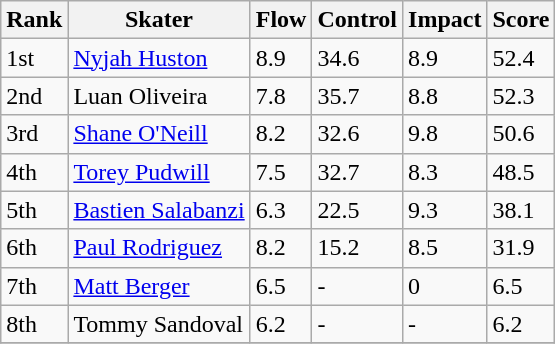<table class="wikitable">
<tr>
<th>Rank</th>
<th>Skater</th>
<th>Flow</th>
<th>Control</th>
<th>Impact</th>
<th>Score</th>
</tr>
<tr>
<td>1st</td>
<td><a href='#'>Nyjah Huston</a></td>
<td>8.9</td>
<td>34.6</td>
<td>8.9</td>
<td>52.4</td>
</tr>
<tr>
<td>2nd</td>
<td>Luan Oliveira</td>
<td>7.8</td>
<td>35.7</td>
<td>8.8</td>
<td>52.3</td>
</tr>
<tr>
<td>3rd</td>
<td><a href='#'>Shane O'Neill</a></td>
<td>8.2</td>
<td>32.6</td>
<td>9.8</td>
<td>50.6</td>
</tr>
<tr>
<td>4th</td>
<td><a href='#'>Torey Pudwill</a></td>
<td>7.5</td>
<td>32.7</td>
<td>8.3</td>
<td>48.5</td>
</tr>
<tr>
<td>5th</td>
<td><a href='#'>Bastien Salabanzi</a></td>
<td>6.3</td>
<td>22.5</td>
<td>9.3</td>
<td>38.1</td>
</tr>
<tr>
<td>6th</td>
<td><a href='#'>Paul Rodriguez</a></td>
<td>8.2</td>
<td>15.2</td>
<td>8.5</td>
<td>31.9</td>
</tr>
<tr>
<td>7th</td>
<td><a href='#'>Matt Berger</a></td>
<td>6.5</td>
<td>-</td>
<td>0</td>
<td>6.5</td>
</tr>
<tr>
<td>8th</td>
<td>Tommy Sandoval</td>
<td>6.2</td>
<td>-</td>
<td>-</td>
<td>6.2</td>
</tr>
<tr>
</tr>
</table>
